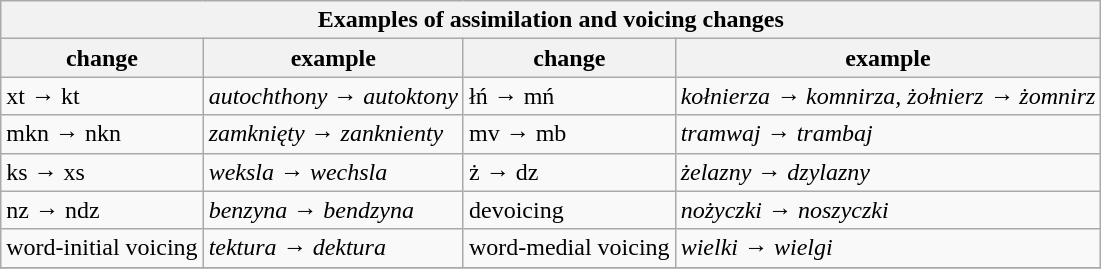<table class="wikitable">
<tr>
<th colspan="4">Examples of assimilation and voicing changes</th>
</tr>
<tr>
<th>change</th>
<th>example</th>
<th>change</th>
<th>example</th>
</tr>
<tr>
<td>xt → kt</td>
<td><em>autochthony</em> → <em>autoktony</em></td>
<td>łń → mń</td>
<td><em>kołnierza → komnirza, żołnierz → żomnirz</em></td>
</tr>
<tr>
<td>mkn → nkn</td>
<td><em>zamknięty</em> → <em>zanknienty</em></td>
<td>mv → mb</td>
<td><em>tramwaj</em> → <em>trambaj</em></td>
</tr>
<tr>
<td>ks → xs</td>
<td><em>weksla</em> → <em>wechsla</em></td>
<td>ż → dz</td>
<td><em>żelazny</em> → <em>dzylazny</em></td>
</tr>
<tr>
<td>nz → ndz</td>
<td><em>benzyna</em> → <em>bendzyna</em></td>
<td>devoicing</td>
<td><em>nożyczki</em> → <em>noszyczki</em></td>
</tr>
<tr>
<td>word-initial voicing</td>
<td><em>tektura</em> → <em>dektura</em></td>
<td>word-medial voicing</td>
<td><em>wielki</em> → <em>wielgi</em></td>
</tr>
<tr>
</tr>
</table>
